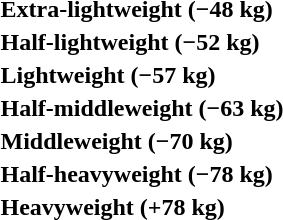<table>
<tr>
<th rowspan=2 style="text-align:left;">Extra-lightweight (−48 kg)</th>
<td rowspan=2></td>
<td rowspan=2></td>
<td></td>
</tr>
<tr>
<td></td>
</tr>
<tr>
<th rowspan=2 style="text-align:left;">Half-lightweight (−52 kg)</th>
<td rowspan=2></td>
<td rowspan=2></td>
<td></td>
</tr>
<tr>
<td></td>
</tr>
<tr>
<th rowspan=2 style="text-align:left;">Lightweight (−57 kg)</th>
<td rowspan=2></td>
<td rowspan=2></td>
<td></td>
</tr>
<tr>
<td></td>
</tr>
<tr>
<th rowspan=2 style="text-align:left;">Half-middleweight (−63 kg)</th>
<td rowspan=2></td>
<td rowspan=2></td>
<td></td>
</tr>
<tr>
<td></td>
</tr>
<tr>
<th rowspan=2 style="text-align:left;">Middleweight (−70 kg)</th>
<td rowspan=2></td>
<td rowspan=2></td>
<td></td>
</tr>
<tr>
<td></td>
</tr>
<tr>
<th rowspan=2 style="text-align:left;">Half-heavyweight (−78 kg)</th>
<td rowspan=2></td>
<td rowspan=2></td>
<td></td>
</tr>
<tr>
<td></td>
</tr>
<tr>
<th rowspan=2 style="text-align:left;">Heavyweight (+78 kg)</th>
<td rowspan=2></td>
<td rowspan=2></td>
<td></td>
</tr>
<tr>
<td></td>
</tr>
</table>
